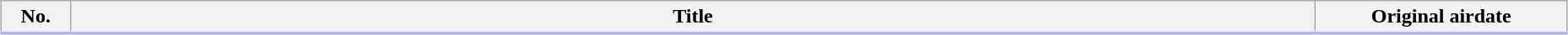<table class="wikitable" style="width:98%; margin:auto; background:#FFF;">
<tr style="border-bottom: 3px solid #CCF;">
<th style="width:3em;">No.</th>
<th>Title</th>
<th style="width:12em;">Original airdate</th>
</tr>
<tr>
</tr>
</table>
